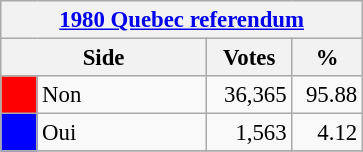<table class="wikitable" style="font-size: 95%; clear:both">
<tr style="background-color:#E9E9E9">
<th colspan=4><a href='#'>1980 Quebec referendum</a></th>
</tr>
<tr style="background-color:#E9E9E9">
<th colspan=2 style="width: 130px">Side</th>
<th style="width: 50px">Votes</th>
<th style="width: 40px">%</th>
</tr>
<tr>
<td bgcolor="red"></td>
<td>Non</td>
<td align="right">36,365</td>
<td align="right">95.88</td>
</tr>
<tr>
<td bgcolor="blue"></td>
<td>Oui</td>
<td align="right">1,563</td>
<td align="right">4.12</td>
</tr>
<tr>
</tr>
</table>
